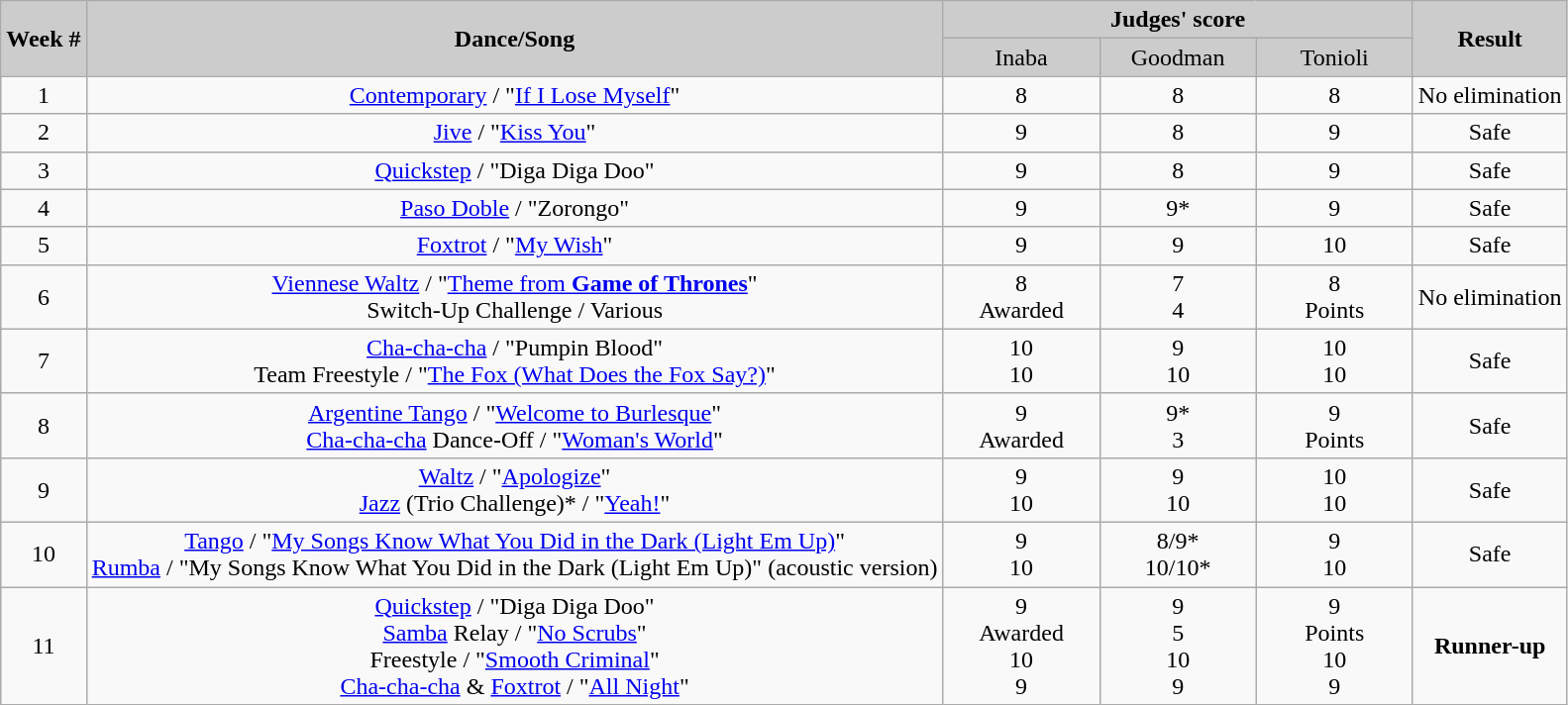<table class="wikitable" style="text-align:center">
<tr>
<th rowspan="2" style="background:#ccc;">Week #</th>
<th rowspan="2" style="background:#ccc;">Dance/Song</th>
<th colspan="3" style="background:#ccc;">Judges' score</th>
<th rowspan="2" style="background:#ccc;">Result</th>
</tr>
<tr style="background:#ccc;">
<td style="width:10%;">Inaba</td>
<td style="width:10%;">Goodman</td>
<td style="width:10%;">Tonioli</td>
</tr>
<tr>
<td>1</td>
<td><a href='#'>Contemporary</a> / "<a href='#'>If I Lose Myself</a>"</td>
<td>8</td>
<td>8</td>
<td>8</td>
<td>No elimination</td>
</tr>
<tr>
<td>2</td>
<td><a href='#'>Jive</a> / "<a href='#'>Kiss You</a>"</td>
<td>9</td>
<td>8</td>
<td>9</td>
<td>Safe</td>
</tr>
<tr>
<td>3</td>
<td><a href='#'>Quickstep</a> / "Diga Diga Doo"</td>
<td>9</td>
<td>8</td>
<td>9</td>
<td>Safe</td>
</tr>
<tr>
<td>4</td>
<td><a href='#'>Paso Doble</a> / "Zorongo"</td>
<td>9</td>
<td>9*</td>
<td>9</td>
<td>Safe</td>
</tr>
<tr>
<td>5</td>
<td><a href='#'>Foxtrot</a> / "<a href='#'>My Wish</a>"</td>
<td>9</td>
<td>9</td>
<td>10</td>
<td>Safe</td>
</tr>
<tr>
<td>6</td>
<td><a href='#'>Viennese Waltz</a> / "<a href='#'>Theme from <strong>Game of Thrones</strong></a>"<br>Switch-Up Challenge / Various</td>
<td>8<br>Awarded</td>
<td>7<br>4</td>
<td>8<br>Points</td>
<td>No elimination</td>
</tr>
<tr>
<td>7</td>
<td><a href='#'>Cha-cha-cha</a> / "Pumpin Blood"<br>Team Freestyle / "<a href='#'>The Fox (What Does the Fox Say?)</a>"</td>
<td>10<br>10</td>
<td>9<br>10</td>
<td>10<br>10</td>
<td>Safe</td>
</tr>
<tr>
<td>8</td>
<td><a href='#'>Argentine Tango</a> / "<a href='#'>Welcome to Burlesque</a>"<br><a href='#'>Cha-cha-cha</a> Dance-Off / "<a href='#'>Woman's World</a>"</td>
<td>9<br>Awarded</td>
<td>9*<br>3</td>
<td>9<br>Points</td>
<td>Safe</td>
</tr>
<tr>
<td>9</td>
<td><a href='#'>Waltz</a> / "<a href='#'>Apologize</a>"<br><a href='#'>Jazz</a> (Trio Challenge)* / "<a href='#'>Yeah!</a>"</td>
<td>9<br>10</td>
<td>9<br>10</td>
<td>10<br>10</td>
<td>Safe</td>
</tr>
<tr>
<td>10</td>
<td><a href='#'>Tango</a> / "<a href='#'>My Songs Know What You Did in the Dark (Light Em Up)</a>"<br><a href='#'>Rumba</a> / "My Songs Know What You Did in the Dark (Light Em Up)" (acoustic version)</td>
<td>9<br>10</td>
<td>8/9*<br>10/10*</td>
<td>9<br>10</td>
<td>Safe</td>
</tr>
<tr>
<td>11</td>
<td><a href='#'>Quickstep</a> / "Diga Diga Doo"<br><a href='#'>Samba</a> Relay / "<a href='#'>No Scrubs</a>"<br>Freestyle / "<a href='#'>Smooth Criminal</a>"<br><a href='#'>Cha-cha-cha</a> & <a href='#'>Foxtrot</a> / "<a href='#'>All Night</a>"</td>
<td>9<br>Awarded<br>10<br>9</td>
<td>9<br>5<br>10<br>9</td>
<td>9<br>Points<br>10<br>9</td>
<td><strong>Runner-up</strong></td>
</tr>
</table>
